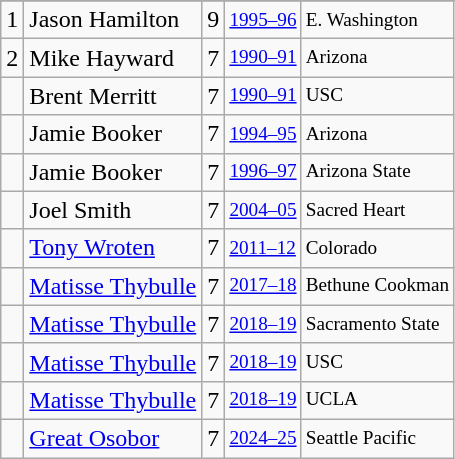<table class="wikitable">
<tr>
</tr>
<tr>
<td>1</td>
<td>Jason Hamilton</td>
<td>9</td>
<td style="font-size:80%;"><a href='#'>1995–96</a></td>
<td style="font-size:80%;">E. Washington</td>
</tr>
<tr>
<td>2</td>
<td>Mike Hayward</td>
<td>7</td>
<td style="font-size:80%;"><a href='#'>1990–91</a></td>
<td style="font-size:80%;">Arizona</td>
</tr>
<tr>
<td></td>
<td>Brent Merritt</td>
<td>7</td>
<td style="font-size:80%;"><a href='#'>1990–91</a></td>
<td style="font-size:80%;">USC</td>
</tr>
<tr>
<td></td>
<td>Jamie Booker</td>
<td>7</td>
<td style="font-size:80%;"><a href='#'>1994–95</a></td>
<td style="font-size:80%;">Arizona</td>
</tr>
<tr>
<td></td>
<td>Jamie Booker</td>
<td>7</td>
<td style="font-size:80%;"><a href='#'>1996–97</a></td>
<td style="font-size:80%;">Arizona State</td>
</tr>
<tr>
<td></td>
<td>Joel Smith</td>
<td>7</td>
<td style="font-size:80%;"><a href='#'>2004–05</a></td>
<td style="font-size:80%;">Sacred Heart</td>
</tr>
<tr>
<td></td>
<td><a href='#'>Tony Wroten</a></td>
<td>7</td>
<td style="font-size:80%;"><a href='#'>2011–12</a></td>
<td style="font-size:80%;">Colorado</td>
</tr>
<tr>
<td></td>
<td><a href='#'>Matisse Thybulle</a></td>
<td>7</td>
<td style="font-size:80%;"><a href='#'>2017–18</a></td>
<td style="font-size:80%;">Bethune Cookman</td>
</tr>
<tr>
<td></td>
<td><a href='#'>Matisse Thybulle</a></td>
<td>7</td>
<td style="font-size:80%;"><a href='#'>2018–19</a></td>
<td style="font-size:80%;">Sacramento State</td>
</tr>
<tr>
<td></td>
<td><a href='#'>Matisse Thybulle</a></td>
<td>7</td>
<td style="font-size:80%;"><a href='#'>2018–19</a></td>
<td style="font-size:80%;">USC</td>
</tr>
<tr>
<td></td>
<td><a href='#'>Matisse Thybulle</a></td>
<td>7</td>
<td style="font-size:80%;"><a href='#'>2018–19</a></td>
<td style="font-size:80%;">UCLA</td>
</tr>
<tr>
<td></td>
<td><a href='#'>Great Osobor</a></td>
<td>7</td>
<td style="font-size:80%;"><a href='#'>2024–25</a></td>
<td style="font-size:80%;">Seattle Pacific</td>
</tr>
</table>
